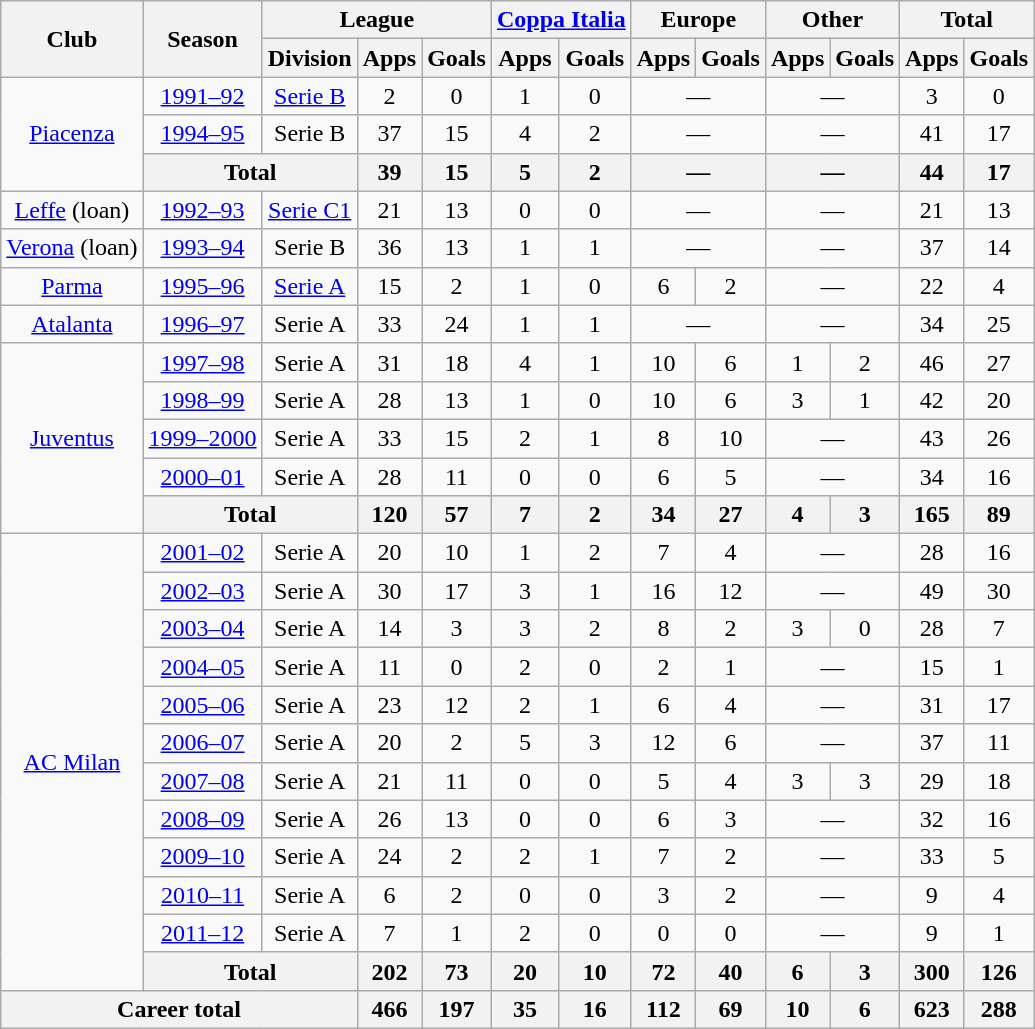<table class=wikitable style=text-align:center>
<tr>
<th rowspan="2">Club</th>
<th rowspan="2">Season</th>
<th colspan="3">League</th>
<th colspan="2"><a href='#'>Coppa Italia</a></th>
<th colspan="2">Europe</th>
<th colspan="2">Other</th>
<th colspan="2">Total</th>
</tr>
<tr>
<th>Division</th>
<th>Apps</th>
<th>Goals</th>
<th>Apps</th>
<th>Goals</th>
<th>Apps</th>
<th>Goals</th>
<th>Apps</th>
<th>Goals</th>
<th>Apps</th>
<th>Goals</th>
</tr>
<tr>
<td rowspan="3"><a href='#'>Piacenza</a></td>
<td><a href='#'>1991–92</a></td>
<td><a href='#'>Serie B</a></td>
<td>2</td>
<td>0</td>
<td>1</td>
<td>0</td>
<td colspan="2">—</td>
<td colspan="2">—</td>
<td>3</td>
<td>0</td>
</tr>
<tr>
<td><a href='#'>1994–95</a></td>
<td>Serie B</td>
<td>37</td>
<td>15</td>
<td>4</td>
<td>2</td>
<td colspan="2">—</td>
<td colspan="2">—</td>
<td>41</td>
<td>17</td>
</tr>
<tr>
<th colspan="2">Total</th>
<th>39</th>
<th>15</th>
<th>5</th>
<th>2</th>
<th colspan="2">—</th>
<th colspan="2">—</th>
<th>44</th>
<th>17</th>
</tr>
<tr>
<td><a href='#'>Leffe</a> (loan)</td>
<td><a href='#'>1992–93</a></td>
<td><a href='#'>Serie C1</a></td>
<td>21</td>
<td>13</td>
<td>0</td>
<td>0</td>
<td colspan="2">—</td>
<td colspan="2">—</td>
<td>21</td>
<td>13</td>
</tr>
<tr>
<td><a href='#'>Verona</a> (loan)</td>
<td><a href='#'>1993–94</a></td>
<td>Serie B</td>
<td>36</td>
<td>13</td>
<td>1</td>
<td>1</td>
<td colspan="2">—</td>
<td colspan="2">—</td>
<td>37</td>
<td>14</td>
</tr>
<tr>
<td><a href='#'>Parma</a></td>
<td><a href='#'>1995–96</a></td>
<td><a href='#'>Serie A</a></td>
<td>15</td>
<td>2</td>
<td>1</td>
<td>0</td>
<td>6</td>
<td>2</td>
<td colspan="2">—</td>
<td>22</td>
<td>4</td>
</tr>
<tr>
<td><a href='#'>Atalanta</a></td>
<td><a href='#'>1996–97</a></td>
<td>Serie A</td>
<td>33</td>
<td>24</td>
<td>1</td>
<td>1</td>
<td colspan="2">—</td>
<td colspan="2">—</td>
<td>34</td>
<td>25</td>
</tr>
<tr>
<td rowspan="5"><a href='#'>Juventus</a></td>
<td><a href='#'>1997–98</a></td>
<td>Serie A</td>
<td>31</td>
<td>18</td>
<td>4</td>
<td>1</td>
<td>10</td>
<td>6</td>
<td>1</td>
<td>2</td>
<td>46</td>
<td>27</td>
</tr>
<tr>
<td><a href='#'>1998–99</a></td>
<td>Serie A</td>
<td>28</td>
<td>13</td>
<td>1</td>
<td>0</td>
<td>10</td>
<td>6</td>
<td>3</td>
<td>1</td>
<td>42</td>
<td>20</td>
</tr>
<tr>
<td><a href='#'>1999–2000</a></td>
<td>Serie A</td>
<td>33</td>
<td>15</td>
<td>2</td>
<td>1</td>
<td>8</td>
<td>10</td>
<td colspan="2">—</td>
<td>43</td>
<td>26</td>
</tr>
<tr>
<td><a href='#'>2000–01</a></td>
<td>Serie A</td>
<td>28</td>
<td>11</td>
<td>0</td>
<td>0</td>
<td>6</td>
<td>5</td>
<td colspan="2">—</td>
<td>34</td>
<td>16</td>
</tr>
<tr>
<th colspan="2">Total</th>
<th>120</th>
<th>57</th>
<th>7</th>
<th>2</th>
<th>34</th>
<th>27</th>
<th>4</th>
<th>3</th>
<th>165</th>
<th>89</th>
</tr>
<tr>
<td rowspan="12"><a href='#'>AC Milan</a></td>
<td><a href='#'>2001–02</a></td>
<td>Serie A</td>
<td>20</td>
<td>10</td>
<td>1</td>
<td>2</td>
<td>7</td>
<td>4</td>
<td colspan="2">—</td>
<td>28</td>
<td>16</td>
</tr>
<tr>
<td><a href='#'>2002–03</a></td>
<td>Serie A</td>
<td>30</td>
<td>17</td>
<td>3</td>
<td>1</td>
<td>16</td>
<td>12</td>
<td colspan="2">—</td>
<td>49</td>
<td>30</td>
</tr>
<tr>
<td><a href='#'>2003–04</a></td>
<td>Serie A</td>
<td>14</td>
<td>3</td>
<td>3</td>
<td>2</td>
<td>8</td>
<td>2</td>
<td>3</td>
<td>0</td>
<td>28</td>
<td>7</td>
</tr>
<tr>
<td><a href='#'>2004–05</a></td>
<td>Serie A</td>
<td>11</td>
<td>0</td>
<td>2</td>
<td>0</td>
<td>2</td>
<td>1</td>
<td colspan="2">—</td>
<td>15</td>
<td>1</td>
</tr>
<tr>
<td><a href='#'>2005–06</a></td>
<td>Serie A</td>
<td>23</td>
<td>12</td>
<td>2</td>
<td>1</td>
<td>6</td>
<td>4</td>
<td colspan="2">—</td>
<td>31</td>
<td>17</td>
</tr>
<tr>
<td><a href='#'>2006–07</a></td>
<td>Serie A</td>
<td>20</td>
<td>2</td>
<td>5</td>
<td>3</td>
<td>12</td>
<td>6</td>
<td colspan="2">—</td>
<td>37</td>
<td>11</td>
</tr>
<tr>
<td><a href='#'>2007–08</a></td>
<td>Serie A</td>
<td>21</td>
<td>11</td>
<td>0</td>
<td>0</td>
<td>5</td>
<td>4</td>
<td>3</td>
<td>3</td>
<td>29</td>
<td>18</td>
</tr>
<tr>
<td><a href='#'>2008–09</a></td>
<td>Serie A</td>
<td>26</td>
<td>13</td>
<td>0</td>
<td>0</td>
<td>6</td>
<td>3</td>
<td colspan="2">—</td>
<td>32</td>
<td>16</td>
</tr>
<tr>
<td><a href='#'>2009–10</a></td>
<td>Serie A</td>
<td>24</td>
<td>2</td>
<td>2</td>
<td>1</td>
<td>7</td>
<td>2</td>
<td colspan="2">—</td>
<td>33</td>
<td>5</td>
</tr>
<tr>
<td><a href='#'>2010–11</a></td>
<td>Serie A</td>
<td>6</td>
<td>2</td>
<td>0</td>
<td>0</td>
<td>3</td>
<td>2</td>
<td colspan="2">—</td>
<td>9</td>
<td>4</td>
</tr>
<tr>
<td><a href='#'>2011–12</a></td>
<td>Serie A</td>
<td>7</td>
<td>1</td>
<td>2</td>
<td>0</td>
<td>0</td>
<td>0</td>
<td colspan="2">—</td>
<td>9</td>
<td>1</td>
</tr>
<tr>
<th colspan="2">Total</th>
<th>202</th>
<th>73</th>
<th>20</th>
<th>10</th>
<th>72</th>
<th>40</th>
<th>6</th>
<th>3</th>
<th>300</th>
<th>126</th>
</tr>
<tr>
<th colspan="3">Career total</th>
<th>466</th>
<th>197</th>
<th>35</th>
<th>16</th>
<th>112</th>
<th>69</th>
<th>10</th>
<th>6</th>
<th>623</th>
<th>288</th>
</tr>
</table>
